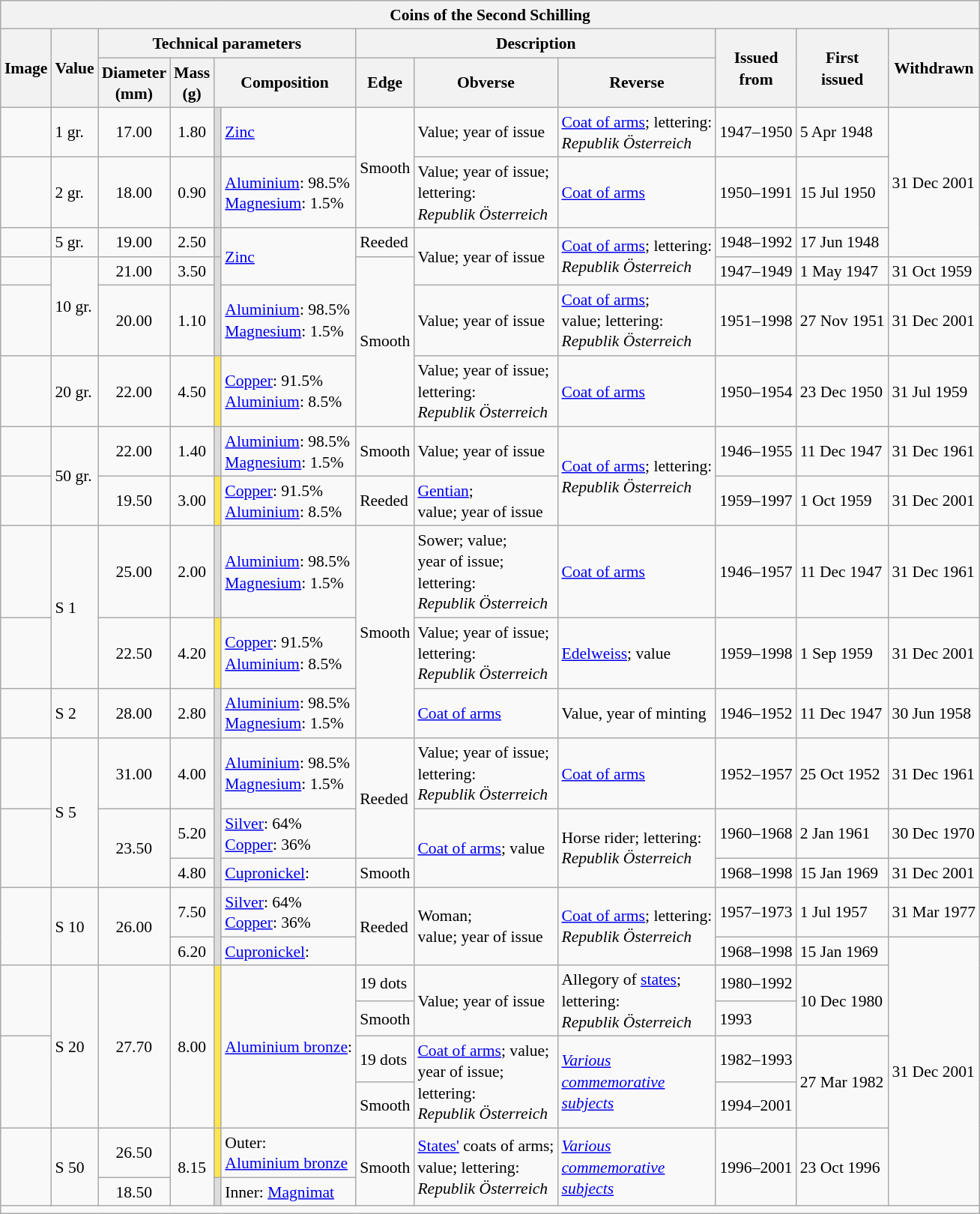<table class="wikitable" style="margin:auto; font-size:90%; line-height:1.3">
<tr>
<th colspan=12>Coins of the Second Schilling</th>
</tr>
<tr>
<th rowspan=2>Image</th>
<th rowspan=2>Value</th>
<th colspan=4>Technical parameters</th>
<th colspan=3>Description</th>
<th rowspan=2>Issued<br>from</th>
<th rowspan=2>First<br>issued</th>
<th rowspan=2>Withdrawn</th>
</tr>
<tr>
<th>Diameter<br>(mm)</th>
<th>Mass<br>(g)</th>
<th colspan=2>Composition</th>
<th>Edge</th>
<th>Obverse</th>
<th>Reverse</th>
</tr>
<tr>
<td align=center></td>
<td>1 gr.</td>
<td align=center>17.00</td>
<td align=center>1.80</td>
<td style="background-color:#dcdcdc;"></td>
<td><a href='#'>Zinc</a></td>
<td rowspan=2>Smooth</td>
<td>Value; year of issue</td>
<td><a href='#'>Coat of arms</a>; lettering:<br><em>Republik Österreich</em></td>
<td>1947–1950</td>
<td>5 Apr 1948</td>
<td rowspan=3>31 Dec 2001</td>
</tr>
<tr>
<td align=center></td>
<td>2 gr.</td>
<td align=center>18.00</td>
<td align=center>0.90</td>
<td style="background-color:#dcdcdc;"></td>
<td><a href='#'>Aluminium</a>: 98.5%<br><a href='#'>Magnesium</a>: 1.5%</td>
<td>Value; year of issue;<br>lettering:<br><em>Republik Österreich</em></td>
<td><a href='#'>Coat of arms</a></td>
<td>1950–1991</td>
<td>15 Jul 1950</td>
</tr>
<tr>
<td align=center></td>
<td>5 gr.</td>
<td align=center>19.00</td>
<td align=center>2.50</td>
<td style="background-color:#dcdcdc;"></td>
<td rowspan=2><a href='#'>Zinc</a></td>
<td>Reeded</td>
<td rowspan=2>Value; year of issue</td>
<td rowspan=2><a href='#'>Coat of arms</a>; lettering:<br><em>Republik Österreich</em></td>
<td>1948–1992</td>
<td>17 Jun 1948</td>
</tr>
<tr>
<td align=center></td>
<td rowspan=2>10 gr.</td>
<td align=center>21.00</td>
<td align=center>3.50</td>
<td rowspan=2 style="background-color:#dcdcdc;"></td>
<td rowspan=3>Smooth</td>
<td>1947–1949</td>
<td>1 May 1947</td>
<td>31 Oct 1959</td>
</tr>
<tr>
<td align=center></td>
<td align=center>20.00</td>
<td align=center>1.10</td>
<td><a href='#'>Aluminium</a>: 98.5%<br><a href='#'>Magnesium</a>: 1.5%</td>
<td>Value; year of issue</td>
<td><a href='#'>Coat of arms</a>;<br>value; lettering:<br><em>Republik Österreich</em></td>
<td>1951–1998</td>
<td>27 Nov 1951</td>
<td>31 Dec 2001</td>
</tr>
<tr>
<td align=center></td>
<td>20 gr.</td>
<td align=center>22.00</td>
<td align=center>4.50</td>
<td style="background-color:#ffe550;"></td>
<td><a href='#'>Copper</a>: 91.5%<br><a href='#'>Aluminium</a>: 8.5%</td>
<td>Value; year of issue;<br>lettering:<br><em>Republik Österreich</em></td>
<td><a href='#'>Coat of arms</a></td>
<td>1950–1954</td>
<td>23 Dec 1950</td>
<td>31 Jul 1959</td>
</tr>
<tr>
<td align=center></td>
<td rowspan=2>50 gr.</td>
<td align=center>22.00</td>
<td align=center>1.40</td>
<td style="background-color:#dcdcdc;"></td>
<td><a href='#'>Aluminium</a>: 98.5%<br><a href='#'>Magnesium</a>: 1.5%</td>
<td>Smooth</td>
<td>Value; year of issue</td>
<td rowspan=2><a href='#'>Coat of arms</a>; lettering:<br><em>Republik Österreich</em></td>
<td>1946–1955</td>
<td>11 Dec 1947</td>
<td>31 Dec 1961</td>
</tr>
<tr>
<td align=center></td>
<td align=center>19.50</td>
<td align=center>3.00</td>
<td style="background-color:#ffe550;"></td>
<td><a href='#'>Copper</a>: 91.5%<br><a href='#'>Aluminium</a>: 8.5%</td>
<td>Reeded</td>
<td><a href='#'>Gentian</a>;<br>value; year of issue</td>
<td>1959–1997</td>
<td>1 Oct 1959</td>
<td>31 Dec 2001</td>
</tr>
<tr>
<td align=center></td>
<td rowspan=2>S 1</td>
<td align=center>25.00</td>
<td align=center>2.00</td>
<td style="background-color:#dcdcdc;"></td>
<td><a href='#'>Aluminium</a>: 98.5%<br><a href='#'>Magnesium</a>: 1.5%</td>
<td rowspan=3>Smooth</td>
<td>Sower; value;<br>year of issue;<br>lettering:<br><em>Republik Österreich</em></td>
<td><a href='#'>Coat of arms</a></td>
<td>1946–1957</td>
<td>11 Dec 1947</td>
<td>31 Dec 1961</td>
</tr>
<tr>
<td align=center></td>
<td align=center>22.50</td>
<td align=center>4.20</td>
<td style="background-color:#ffe550;"></td>
<td><a href='#'>Copper</a>: 91.5%<br><a href='#'>Aluminium</a>: 8.5%</td>
<td>Value; year of issue;<br>lettering:<br><em>Republik Österreich</em></td>
<td><a href='#'>Edelweiss</a>; value</td>
<td>1959–1998</td>
<td>1 Sep 1959</td>
<td>31 Dec 2001</td>
</tr>
<tr>
<td align=center></td>
<td>S 2</td>
<td align=center>28.00</td>
<td align=center>2.80</td>
<td style="background-color:#dcdcdc;"></td>
<td><a href='#'>Aluminium</a>: 98.5%<br><a href='#'>Magnesium</a>: 1.5%</td>
<td><a href='#'>Coat of arms</a></td>
<td>Value, year of minting</td>
<td>1946–1952</td>
<td>11 Dec 1947</td>
<td>30 Jun 1958</td>
</tr>
<tr>
<td align=center></td>
<td rowspan=3>S 5</td>
<td align=center>31.00</td>
<td align=center>4.00</td>
<td rowspan=3 style="background-color:#dcdcdc;"></td>
<td><a href='#'>Aluminium</a>: 98.5%<br><a href='#'>Magnesium</a>: 1.5%</td>
<td rowspan=2>Reeded</td>
<td>Value; year of issue;<br>lettering:<br><em>Republik Österreich</em></td>
<td><a href='#'>Coat of arms</a></td>
<td>1952–1957</td>
<td>25 Oct 1952</td>
<td>31 Dec 1961</td>
</tr>
<tr>
<td rowspan=2 align=center></td>
<td rowspan=2 align=center>23.50</td>
<td align=center>5.20</td>
<td><a href='#'>Silver</a>: 64%<br><a href='#'>Copper</a>: 36%</td>
<td rowspan=2><a href='#'>Coat of arms</a>; value</td>
<td rowspan=2>Horse rider; lettering:<br><em>Republik Österreich</em></td>
<td>1960–1968</td>
<td>2 Jan 1961</td>
<td>30 Dec 1970</td>
</tr>
<tr>
<td align=center>4.80</td>
<td><a href='#'>Cupronickel</a>:<br></td>
<td>Smooth</td>
<td>1968–1998</td>
<td>15 Jan 1969</td>
<td>31 Dec 2001</td>
</tr>
<tr>
<td rowspan=2 align=center></td>
<td rowspan=2>S 10</td>
<td rowspan=2 align=center>26.00</td>
<td align=center>7.50</td>
<td rowspan=2 style="background-color:#dcdcdc;"></td>
<td><a href='#'>Silver</a>: 64%<br><a href='#'>Copper</a>: 36%</td>
<td rowspan=2>Reeded</td>
<td rowspan=2>Woman;<br>value; year of issue</td>
<td rowspan=2><a href='#'>Coat of arms</a>; lettering:<br><em>Republik Österreich</em></td>
<td>1957–1973</td>
<td>1 Jul 1957</td>
<td>31 Mar 1977</td>
</tr>
<tr>
<td align=center>6.20</td>
<td><a href='#'>Cupronickel</a>:<br></td>
<td>1968–1998</td>
<td>15 Jan 1969</td>
<td rowspan=7>31 Dec 2001</td>
</tr>
<tr>
<td rowspan=2 align=center></td>
<td rowspan=4>S 20</td>
<td rowspan=4 align=center>27.70</td>
<td rowspan=4 align=center>8.00</td>
<td rowspan=4 style="background-color:#ffe550;"></td>
<td rowspan=4><a href='#'>Aluminium bronze</a>:<br></td>
<td>19 dots</td>
<td rowspan=2>Value; year of issue</td>
<td rowspan=2>Allegory of <a href='#'>states</a>;<br>lettering:<br><em>Republik Österreich</em></td>
<td>1980–1992</td>
<td rowspan=2>10 Dec 1980</td>
</tr>
<tr>
<td>Smooth</td>
<td>1993</td>
</tr>
<tr>
<td rowspan=2 align=center></td>
<td>19 dots</td>
<td rowspan=2><a href='#'>Coat of arms</a>; value;<br>year of issue;<br>lettering:<br><em>Republik Österreich</em></td>
<td rowspan=2><em><a href='#'>Various<br>commemorative<br>subjects</a></em></td>
<td>1982–1993</td>
<td rowspan=2>27 Mar 1982</td>
</tr>
<tr>
<td>Smooth</td>
<td>1994–2001</td>
</tr>
<tr>
<td rowspan=2 align=center></td>
<td rowspan=2>S 50</td>
<td align=center>26.50</td>
<td rowspan=2 align=center>8.15</td>
<td style="background-color:#ffe550;"></td>
<td>Outer:<br><a href='#'>Aluminium bronze</a></td>
<td rowspan=2>Smooth</td>
<td rowspan=2><a href='#'>States'</a> coats of arms;<br>value; lettering:<br><em>Republik Österreich</em></td>
<td rowspan=2><em><a href='#'>Various<br>commemorative<br>subjects</a></em></td>
<td rowspan=2>1996–2001</td>
<td rowspan=2>23 Oct 1996</td>
</tr>
<tr>
<td align=center>18.50</td>
<td style="background-color:#dcdcdc;"></td>
<td>Inner: <a href='#'>Magnimat</a></td>
</tr>
<tr>
<td colspan="13"></td>
</tr>
</table>
